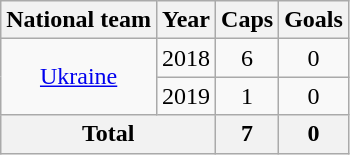<table class="wikitable" style="text-align:center;">
<tr>
<th>National team</th>
<th>Year</th>
<th>Caps</th>
<th>Goals</th>
</tr>
<tr>
<td rowspan="2"><a href='#'>Ukraine</a></td>
<td>2018</td>
<td>6</td>
<td>0</td>
</tr>
<tr>
<td>2019</td>
<td>1</td>
<td>0</td>
</tr>
<tr>
<th colspan="2">Total</th>
<th>7</th>
<th>0</th>
</tr>
</table>
